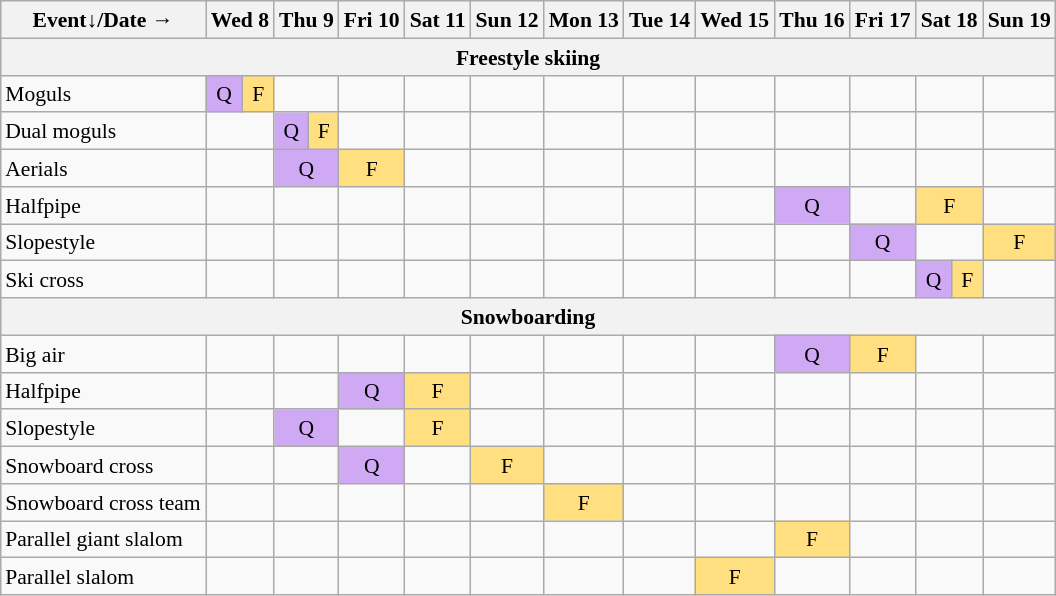<table class="wikitable" style="margin:0.5em auto; font-size:90%; line-height:1.25em;">
<tr style="text-align:center;">
<th>Event↓/Date →</th>
<th colspan=2>Wed 8</th>
<th colspan=2>Thu 9</th>
<th>Fri 10</th>
<th>Sat 11</th>
<th>Sun 12</th>
<th>Mon 13</th>
<th>Tue 14</th>
<th>Wed 15</th>
<th>Thu 16</th>
<th>Fri 17</th>
<th colspan=2>Sat 18</th>
<th>Sun 19</th>
</tr>
<tr>
<th colspan="16"><strong>Freestyle skiing</strong></th>
</tr>
<tr style="text-align:center;">
<td style="text-align:left;">Moguls</td>
<td style="background-color:#D0A9F5;">Q</td>
<td style="background-color:#FFDF80;">F</td>
<td colspan=2></td>
<td></td>
<td></td>
<td></td>
<td></td>
<td></td>
<td></td>
<td></td>
<td></td>
<td colspan=2></td>
<td></td>
</tr>
<tr style="text-align:center;">
<td style="text-align:left;">Dual moguls</td>
<td colspan="2"></td>
<td style="background-color:#D0A9F5;">Q</td>
<td style="background-color:#FFDF80;">F</td>
<td></td>
<td></td>
<td></td>
<td></td>
<td></td>
<td></td>
<td></td>
<td></td>
<td colspan=2></td>
<td></td>
</tr>
<tr style="text-align:center;">
<td style="text-align:left;">Aerials</td>
<td colspan=2></td>
<td colspan=2 style="background-color:#D0A9F5;">Q</td>
<td style="background-color:#FFDF80;">F</td>
<td></td>
<td></td>
<td></td>
<td></td>
<td></td>
<td></td>
<td></td>
<td colspan=2></td>
<td></td>
</tr>
<tr style="text-align:center;">
<td style="text-align:left;">Halfpipe</td>
<td colspan="2"></td>
<td colspan=2></td>
<td></td>
<td></td>
<td></td>
<td></td>
<td></td>
<td></td>
<td style="background-color:#D0A9F5;">Q</td>
<td></td>
<td colspan=2 style="background-color:#FFDF80;">F</td>
<td></td>
</tr>
<tr style="text-align:center;">
<td style="text-align:left;">Slopestyle</td>
<td colspan="2"></td>
<td colspan=2></td>
<td></td>
<td></td>
<td></td>
<td></td>
<td></td>
<td></td>
<td></td>
<td style="background-color:#D0A9F5;">Q</td>
<td colspan=2></td>
<td style="background-color:#FFDF80;">F</td>
</tr>
<tr style="text-align:center;">
<td style="text-align:left;">Ski cross</td>
<td colspan=2></td>
<td colspan=2></td>
<td></td>
<td></td>
<td></td>
<td></td>
<td></td>
<td></td>
<td></td>
<td></td>
<td style="background-color:#D0A9F5;">Q</td>
<td style="background-color:#FFDF80;">F</td>
<td></td>
</tr>
<tr>
<th colspan="16">Snowboarding</th>
</tr>
<tr style="text-align:center;">
<td style="text-align:left;">Big air</td>
<td colspan=2></td>
<td colspan=2></td>
<td></td>
<td></td>
<td></td>
<td></td>
<td></td>
<td></td>
<td style="background-color:#D0A9F5;">Q</td>
<td style="background-color:#FFDF80;">F</td>
<td colspan=2></td>
<td></td>
</tr>
<tr style="text-align:center;">
<td style="text-align:left;">Halfpipe</td>
<td colspan="2"></td>
<td colspan=2></td>
<td style="background-color:#D0A9F5;">Q</td>
<td style="background-color:#FFDF80;">F</td>
<td></td>
<td></td>
<td></td>
<td></td>
<td></td>
<td></td>
<td colspan=2></td>
<td></td>
</tr>
<tr style="text-align:center;">
<td style="text-align:left;">Slopestyle</td>
<td colspan="2"></td>
<td colspan=2 style="background-color:#D0A9F5;">Q</td>
<td></td>
<td style="background-color:#FFDF80;">F</td>
<td></td>
<td></td>
<td></td>
<td></td>
<td></td>
<td></td>
<td colspan=2></td>
<td></td>
</tr>
<tr style="text-align:center;">
<td style="text-align:left;">Snowboard cross</td>
<td colspan=2></td>
<td colspan=2></td>
<td style="background-color:#D0A9F5;">Q</td>
<td></td>
<td style="background-color:#FFDF80;">F</td>
<td></td>
<td></td>
<td></td>
<td></td>
<td></td>
<td colspan=2></td>
<td></td>
</tr>
<tr style="text-align:center;">
<td style="text-align:left;">Snowboard cross team</td>
<td colspan=2></td>
<td colspan=2></td>
<td></td>
<td></td>
<td></td>
<td style="background-color:#FFDF80;">F</td>
<td></td>
<td></td>
<td></td>
<td></td>
<td colspan=2></td>
<td></td>
</tr>
<tr style="text-align:center;">
<td style="text-align:left;">Parallel giant slalom</td>
<td colspan=2></td>
<td colspan=2></td>
<td></td>
<td></td>
<td></td>
<td></td>
<td></td>
<td></td>
<td style="background-color:#FFDF80;">F</td>
<td></td>
<td colspan=2></td>
<td></td>
</tr>
<tr style="text-align:center;">
<td style="text-align:left;">Parallel slalom</td>
<td colspan=2></td>
<td colspan=2></td>
<td></td>
<td></td>
<td></td>
<td></td>
<td></td>
<td style="background-color:#FFDF80;">F</td>
<td></td>
<td></td>
<td colspan=2></td>
<td></td>
</tr>
</table>
